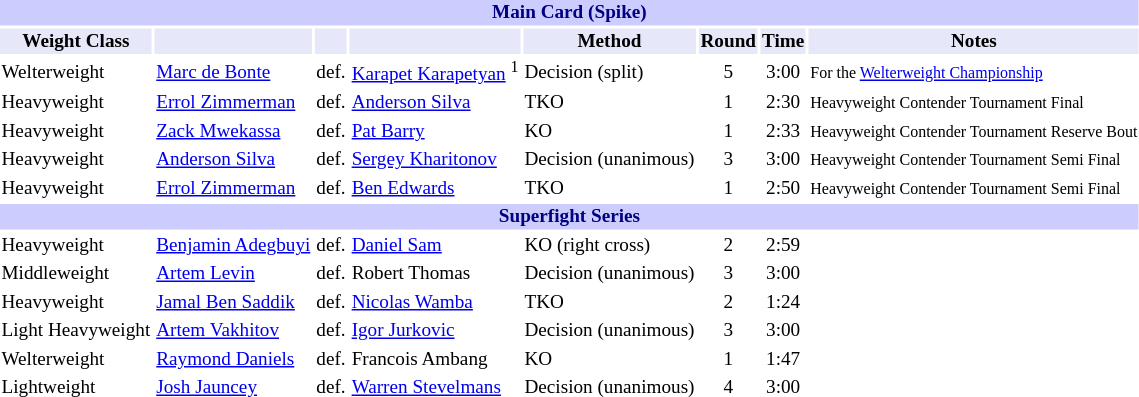<table class="toccolours" style="font-size: 80%;">
<tr>
<th colspan="8" style="background-color: #ccf; color: #000080; text-align: center;"><strong>Main Card (Spike)</strong></th>
</tr>
<tr>
<th colspan="1" style="background-color: #E6E8FA; color: #000000; text-align: center;">Weight Class</th>
<th colspan="1" style="background-color: #E6E8FA; color: #000000; text-align: center;"></th>
<th colspan="1" style="background-color: #E6E8FA; color: #000000; text-align: center;"></th>
<th colspan="1" style="background-color: #E6E8FA; color: #000000; text-align: center;"></th>
<th colspan="1" style="background-color: #E6E8FA; color: #000000; text-align: center;">Method</th>
<th colspan="1" style="background-color: #E6E8FA; color: #000000; text-align: center;">Round</th>
<th colspan="1" style="background-color: #E6E8FA; color: #000000; text-align: center;">Time</th>
<th colspan="1" style="background-color: #E6E8FA; color: #000000; text-align: center;">Notes</th>
</tr>
<tr>
<td>Welterweight</td>
<td> <a href='#'>Marc de Bonte</a></td>
<td align=center>def.</td>
<td> <a href='#'>Karapet Karapetyan</a> <sup>1</sup></td>
<td>Decision (split)</td>
<td align=center>5</td>
<td align=center>3:00</td>
<td><small>For the <a href='#'>Welterweight Championship</a> </small></td>
</tr>
<tr>
<td>Heavyweight</td>
<td> <a href='#'>Errol Zimmerman</a></td>
<td align=center>def.</td>
<td> <a href='#'>Anderson Silva</a></td>
<td>TKO</td>
<td align=center>1</td>
<td align=center>2:30</td>
<td><small>Heavyweight Contender Tournament Final</small></td>
</tr>
<tr>
<td>Heavyweight</td>
<td> <a href='#'>Zack Mwekassa</a></td>
<td align=center>def.</td>
<td> <a href='#'>Pat Barry</a></td>
<td>KO</td>
<td align=center>1</td>
<td align=center>2:33</td>
<td><small>Heavyweight Contender Tournament Reserve Bout </small></td>
</tr>
<tr>
<td>Heavyweight</td>
<td> <a href='#'>Anderson Silva</a></td>
<td align=center>def.</td>
<td> <a href='#'>Sergey Kharitonov</a></td>
<td>Decision (unanimous)</td>
<td align=center>3</td>
<td align=center>3:00</td>
<td><small>Heavyweight Contender Tournament Semi Final</small></td>
</tr>
<tr>
<td>Heavyweight</td>
<td> <a href='#'>Errol Zimmerman</a></td>
<td align=center>def.</td>
<td> <a href='#'>Ben Edwards</a></td>
<td>TKO</td>
<td align=center>1</td>
<td align=center>2:50</td>
<td><small>Heavyweight Contender Tournament Semi Final</small></td>
</tr>
<tr>
<th colspan="8" style="background-color: #ccf; color: #000080; text-align: center;"><strong>Superfight Series</strong></th>
</tr>
<tr>
<td>Heavyweight</td>
<td> <a href='#'>Benjamin Adegbuyi</a></td>
<td align=center>def.</td>
<td> <a href='#'>Daniel Sam</a></td>
<td>KO (right cross)</td>
<td align=center>2</td>
<td align=center>2:59</td>
<td></td>
</tr>
<tr>
<td>Middleweight</td>
<td> <a href='#'>Artem Levin</a></td>
<td align=center>def.</td>
<td> Robert Thomas</td>
<td>Decision (unanimous)</td>
<td align=center>3</td>
<td align=center>3:00</td>
</tr>
<tr>
<td>Heavyweight</td>
<td> <a href='#'>Jamal Ben Saddik</a></td>
<td align=center>def.</td>
<td> <a href='#'>Nicolas Wamba</a></td>
<td>TKO</td>
<td align=center>2</td>
<td align=center>1:24</td>
</tr>
<tr>
<td>Light Heavyweight</td>
<td> <a href='#'>Artem Vakhitov</a></td>
<td align=center>def.</td>
<td> <a href='#'>Igor Jurkovic</a></td>
<td>Decision (unanimous)</td>
<td align=center>3</td>
<td align=center>3:00</td>
</tr>
<tr>
<td>Welterweight</td>
<td> <a href='#'>Raymond Daniels</a></td>
<td align=center>def.</td>
<td> Francois Ambang</td>
<td>KO</td>
<td align=center>1</td>
<td align=center>1:47</td>
</tr>
<tr>
<td>Lightweight</td>
<td> <a href='#'>Josh Jauncey</a></td>
<td align=center>def.</td>
<td> <a href='#'>Warren Stevelmans</a></td>
<td>Decision (unanimous)</td>
<td align=center>4</td>
<td align=center>3:00</td>
</tr>
<tr>
</tr>
</table>
